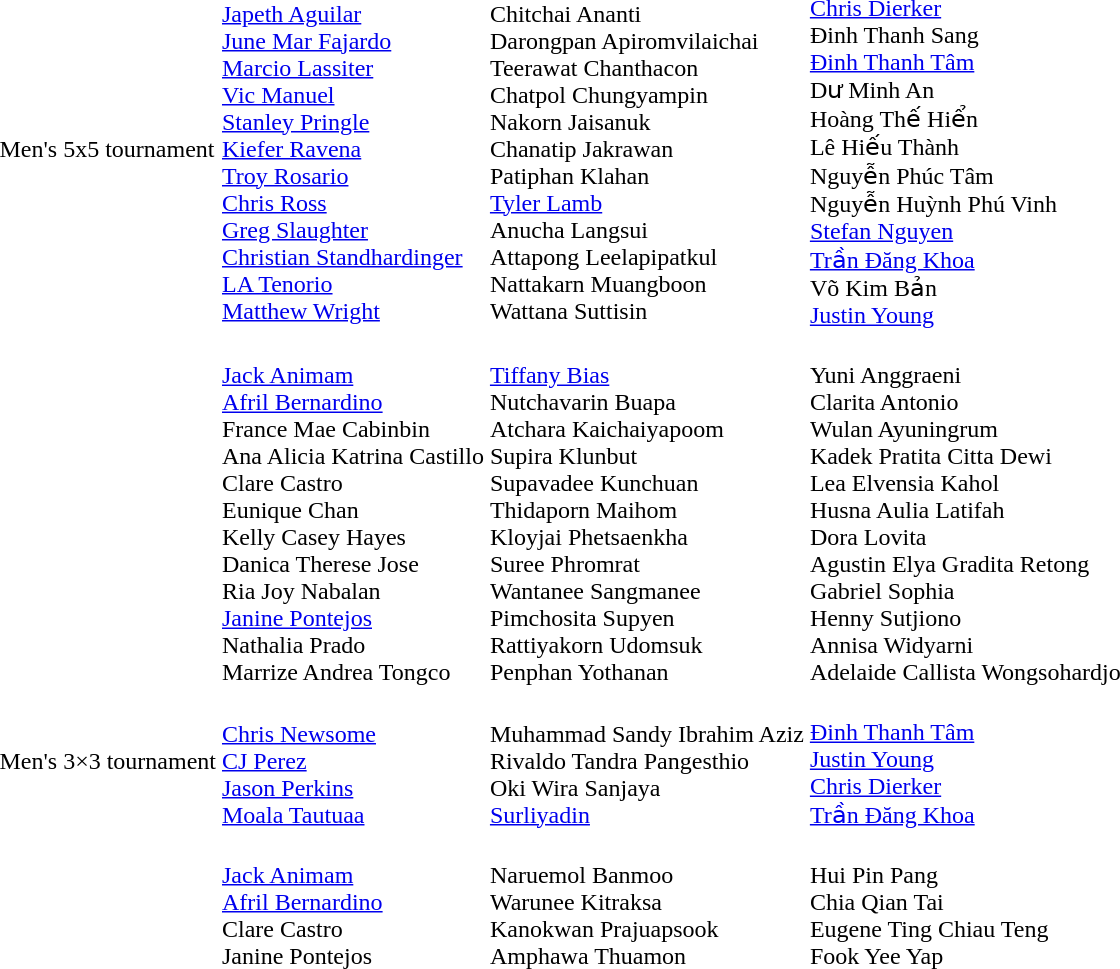<table>
<tr>
<td>Men's 5x5 tournament<br></td>
<td nowrap=true> <br> <a href='#'>Japeth Aguilar</a> <br> <a href='#'>June Mar Fajardo</a> <br> <a href='#'>Marcio Lassiter</a> <br> <a href='#'>Vic Manuel</a> <br> <a href='#'>Stanley Pringle</a> <br> <a href='#'>Kiefer Ravena</a> <br> <a href='#'>Troy Rosario</a> <br> <a href='#'>Chris Ross</a> <br> <a href='#'>Greg Slaughter</a> <br> <a href='#'>Christian Standhardinger</a> <br> <a href='#'>LA Tenorio</a> <br> <a href='#'>Matthew Wright</a></td>
<td nowrap=true> <br> Chitchai Ananti <br> Darongpan Apiromvilaichai <br> Teerawat Chanthacon <br> Chatpol Chungyampin <br> Nakorn Jaisanuk <br> Chanatip Jakrawan <br> Patiphan Klahan <br> <a href='#'>Tyler Lamb</a> <br> Anucha Langsui <br> Attapong Leelapipatkul <br> Nattakarn Muangboon <br> Wattana Suttisin</td>
<td nowrap=true> <br> <a href='#'>Chris Dierker</a> <br> Đinh Thanh Sang <br> <a href='#'>Đinh Thanh Tâm</a> <br> Dư Minh An <br> Hoàng Thế Hiển <br> Lê Hiếu Thành <br> Nguyễn Phúc Tâm <br> Nguyễn Huỳnh Phú Vinh <br> <a href='#'>Stefan Nguyen</a> <br> <a href='#'>Trần Đăng Khoa</a> <br> Võ Kim Bản <br> <a href='#'>Justin Young</a></td>
</tr>
<tr>
<td><br></td>
<td nowrap=true> <br> <a href='#'>Jack Animam</a> <br> <a href='#'>Afril Bernardino</a> <br> France Mae Cabinbin <br> Ana Alicia Katrina Castillo <br> Clare Castro <br> Eunique Chan <br> Kelly Casey Hayes <br> Danica Therese Jose <br> Ria Joy Nabalan <br> <a href='#'>Janine Pontejos</a> <br> Nathalia Prado <br> Marrize Andrea Tongco</td>
<td nowrap=true> <br> <a href='#'>Tiffany Bias</a> <br> Nutchavarin Buapa <br> Atchara Kaichaiyapoom <br> Supira Klunbut <br> Supavadee Kunchuan <br> Thidaporn Maihom <br> Kloyjai Phetsaenkha <br> Suree Phromrat <br> Wantanee Sangmanee <br> Pimchosita Supyen <br> Rattiyakorn Udomsuk <br> Penphan Yothanan</td>
<td nowrap=true> <br> Yuni Anggraeni <br> Clarita Antonio <br> Wulan Ayuningrum <br> Kadek Pratita Citta Dewi <br> Lea Elvensia Kahol <br> Husna Aulia Latifah <br> Dora Lovita <br> Agustin Elya Gradita Retong <br> Gabriel Sophia <br> Henny Sutjiono <br> Annisa Widyarni <br> Adelaide Callista Wongsohardjo</td>
</tr>
<tr>
<td>Men's 3×3 tournament<br></td>
<td nowrap=true><br><a href='#'>Chris Newsome</a><br><a href='#'>CJ Perez</a><br><a href='#'>Jason Perkins</a><br><a href='#'>Moala Tautuaa</a></td>
<td nowrap=true><br>Muhammad Sandy Ibrahim Aziz<br>Rivaldo Tandra Pangesthio<br>Oki Wira Sanjaya<br><a href='#'>Surliyadin</a></td>
<td nowrap=true><br><a href='#'>Đinh Thanh Tâm</a><br><a href='#'>Justin Young</a><br><a href='#'>Chris Dierker</a><br><a href='#'>Trần Đăng Khoa</a></td>
</tr>
<tr>
<td><br></td>
<td nowrap=true><br><a href='#'>Jack Animam</a><br><a href='#'>Afril Bernardino</a><br>Clare Castro<br>Janine Pontejos</td>
<td nowrap=true><br>Naruemol Banmoo<br>Warunee Kitraksa<br>Kanokwan Prajuapsook<br>Amphawa Thuamon</td>
<td nowrap=true><br>Hui Pin Pang<br>Chia Qian Tai<br>Eugene Ting Chiau Teng<br>Fook Yee Yap</td>
</tr>
</table>
